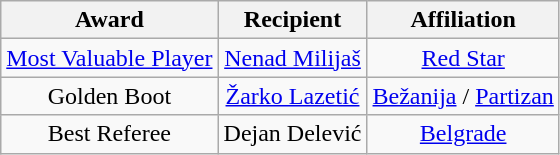<table class="wikitable" style="text-align: center">
<tr>
<th>Award</th>
<th>Recipient</th>
<th>Affiliation</th>
</tr>
<tr>
<td><a href='#'>Most Valuable Player</a></td>
<td><a href='#'>Nenad Milijaš</a></td>
<td><a href='#'>Red Star</a></td>
</tr>
<tr>
<td>Golden Boot</td>
<td><a href='#'>Žarko Lazetić</a></td>
<td><a href='#'>Bežanija</a> / <a href='#'>Partizan</a></td>
</tr>
<tr>
<td>Best Referee</td>
<td>Dejan Delević</td>
<td><a href='#'>Belgrade</a></td>
</tr>
</table>
